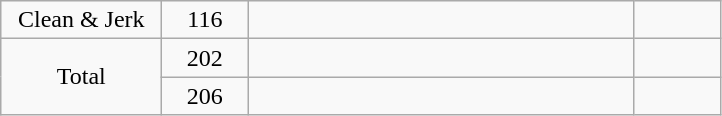<table class = "wikitable" style="text-align:center;">
<tr>
<td width=100>Clean & Jerk</td>
<td width=50>116</td>
<td width=250 align=left></td>
<td width=50></td>
</tr>
<tr>
<td rowspan=2>Total</td>
<td>202</td>
<td align=left></td>
<td></td>
</tr>
<tr>
<td>206</td>
<td align=left></td>
<td></td>
</tr>
</table>
